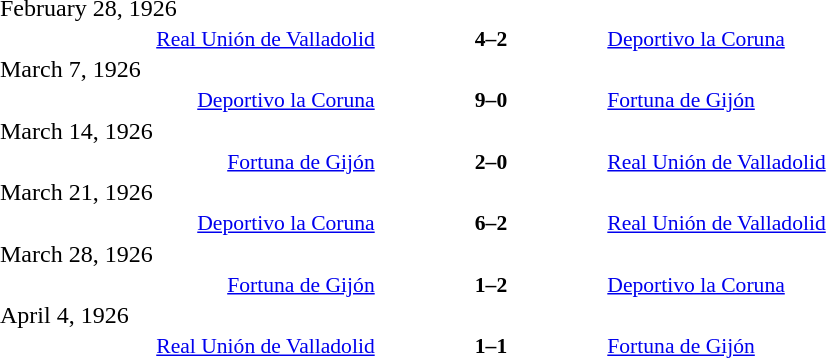<table width=100% cellspacing=1>
<tr>
<th width=20%></th>
<th width=12%></th>
<th width=20%></th>
<th></th>
</tr>
<tr>
<td>February 28, 1926</td>
</tr>
<tr style=font-size:90%>
<td align=right><a href='#'>Real Unión de Valladolid</a></td>
<td align=center><strong>4–2</strong></td>
<td align=left><a href='#'>Deportivo la Coruna</a></td>
</tr>
<tr>
<td>March 7, 1926</td>
</tr>
<tr style=font-size:90%>
<td align=right><a href='#'>Deportivo la Coruna</a></td>
<td align=center><strong>9–0</strong></td>
<td align=left><a href='#'>Fortuna de Gijón</a></td>
</tr>
<tr>
<td>March 14, 1926</td>
</tr>
<tr style=font-size:90%>
<td align=right><a href='#'>Fortuna de Gijón</a></td>
<td align=center><strong>2–0</strong></td>
<td align=left><a href='#'>Real Unión de Valladolid</a></td>
</tr>
<tr>
<td>March 21, 1926</td>
</tr>
<tr style=font-size:90%>
<td align=right><a href='#'>Deportivo la Coruna</a></td>
<td align=center><strong>6–2</strong></td>
<td align=left><a href='#'>Real Unión de Valladolid</a></td>
</tr>
<tr>
<td>March 28, 1926</td>
</tr>
<tr style=font-size:90%>
<td align=right><a href='#'>Fortuna de Gijón</a></td>
<td align=center><strong>1–2</strong></td>
<td align=left><a href='#'>Deportivo la Coruna</a></td>
</tr>
<tr>
<td>April 4, 1926</td>
</tr>
<tr style=font-size:90%>
<td align=right><a href='#'>Real Unión de Valladolid</a></td>
<td align=center><strong>1–1</strong></td>
<td align=left><a href='#'>Fortuna de Gijón</a></td>
</tr>
<tr>
</tr>
</table>
